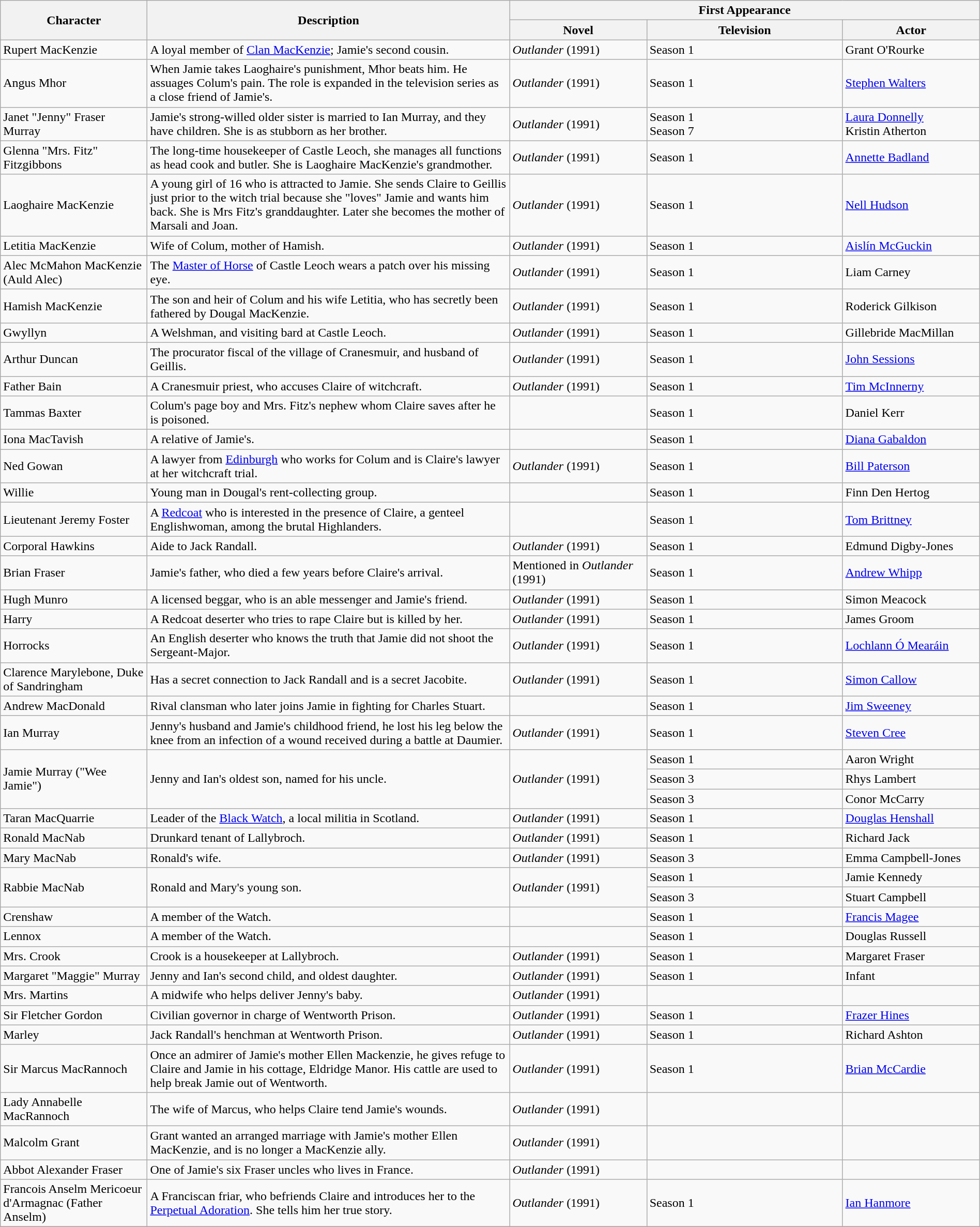<table class="wikitable plainrowheaders" width="100%">
<tr>
<th rowspan="2" style="width:15%;">Character</th>
<th rowspan="2" class="unsortable">Description</th>
<th colspan="3">First Appearance</th>
</tr>
<tr>
<th style="width:14%;">Novel</th>
<th style="width:20%;">Television</th>
<th style="width:14%;">Actor</th>
</tr>
<tr>
<td>Rupert MacKenzie</td>
<td>A loyal member of <a href='#'>Clan MacKenzie</a>; Jamie's second cousin.</td>
<td><em>Outlander</em> (1991)</td>
<td>Season 1 </td>
<td>Grant O'Rourke</td>
</tr>
<tr>
<td>Angus Mhor</td>
<td>When Jamie takes Laoghaire's punishment, Mhor beats him. He assuages Colum's pain. The role is expanded in the television series as a close friend of Jamie's.</td>
<td><em>Outlander</em> (1991)</td>
<td>Season 1 </td>
<td><a href='#'>Stephen Walters</a></td>
</tr>
<tr>
<td>Janet "Jenny" Fraser Murray</td>
<td>Jamie's strong-willed older sister is married to Ian Murray, and they have children. She is as stubborn as her brother.</td>
<td><em>Outlander</em> (1991)</td>
<td>Season 1 <br>Season 7 </td>
<td><a href='#'>Laura Donnelly</a><br>Kristin Atherton</td>
</tr>
<tr>
<td>Glenna "Mrs. Fitz" Fitzgibbons</td>
<td>The long-time housekeeper of Castle Leoch, she manages all functions as head cook and butler. She is Laoghaire MacKenzie's grandmother.</td>
<td><em>Outlander</em> (1991)</td>
<td>Season 1 </td>
<td><a href='#'>Annette Badland</a></td>
</tr>
<tr>
<td>Laoghaire MacKenzie</td>
<td>A young girl of 16 who is attracted to Jamie. She sends Claire to Geillis just prior to the witch trial because she "loves" Jamie and wants him back. She is Mrs Fitz's granddaughter. Later she becomes the mother of Marsali and Joan.</td>
<td><em>Outlander</em> (1991)</td>
<td>Season 1 </td>
<td><a href='#'>Nell Hudson</a></td>
</tr>
<tr>
<td>Letitia MacKenzie</td>
<td>Wife of Colum, mother of Hamish.</td>
<td><em>Outlander</em> (1991)</td>
<td>Season 1 </td>
<td><a href='#'>Aislín McGuckin</a></td>
</tr>
<tr>
<td>Alec McMahon MacKenzie (Auld Alec)</td>
<td>The <a href='#'>Master of Horse</a> of Castle Leoch wears a patch over his missing eye.</td>
<td><em>Outlander</em> (1991)</td>
<td>Season 1 </td>
<td>Liam Carney</td>
</tr>
<tr>
<td>Hamish MacKenzie</td>
<td>The son and heir of Colum and his wife Letitia, who has secretly been fathered by Dougal MacKenzie.</td>
<td><em>Outlander</em> (1991)</td>
<td>Season 1 </td>
<td>Roderick Gilkison</td>
</tr>
<tr>
<td>Gwyllyn</td>
<td>A Welshman, and visiting bard at Castle Leoch.</td>
<td><em>Outlander</em> (1991)</td>
<td>Season 1 </td>
<td>Gillebride MacMillan</td>
</tr>
<tr>
<td>Arthur Duncan</td>
<td>The procurator fiscal of the village of Cranesmuir, and husband of Geillis.</td>
<td><em>Outlander</em> (1991)</td>
<td>Season 1 </td>
<td><a href='#'>John Sessions</a></td>
</tr>
<tr>
<td>Father Bain</td>
<td>A Cranesmuir priest, who accuses Claire of witchcraft.</td>
<td><em>Outlander</em> (1991)</td>
<td>Season 1 </td>
<td><a href='#'>Tim McInnerny</a></td>
</tr>
<tr>
<td>Tammas Baxter</td>
<td>Colum's page boy and Mrs. Fitz's nephew whom Claire saves after he is poisoned.</td>
<td></td>
<td>Season 1 </td>
<td>Daniel Kerr</td>
</tr>
<tr>
<td>Iona MacTavish</td>
<td>A relative of Jamie's.</td>
<td></td>
<td>Season 1 </td>
<td><a href='#'>Diana Gabaldon</a></td>
</tr>
<tr>
<td>Ned Gowan</td>
<td>A lawyer from <a href='#'>Edinburgh</a> who works for Colum and is Claire's lawyer at her witchcraft trial.</td>
<td><em>Outlander</em> (1991)</td>
<td>Season 1 </td>
<td><a href='#'>Bill Paterson</a></td>
</tr>
<tr>
<td>Willie</td>
<td>Young man in Dougal's rent-collecting group.</td>
<td></td>
<td>Season 1 </td>
<td>Finn Den Hertog</td>
</tr>
<tr>
<td>Lieutenant Jeremy Foster</td>
<td>A <a href='#'>Redcoat</a> who is interested in the presence of Claire, a genteel Englishwoman, among the brutal Highlanders.</td>
<td></td>
<td>Season 1 </td>
<td><a href='#'>Tom Brittney</a></td>
</tr>
<tr>
<td>Corporal Hawkins</td>
<td>Aide to Jack Randall.</td>
<td><em>Outlander</em> (1991)</td>
<td>Season 1 </td>
<td>Edmund Digby-Jones</td>
</tr>
<tr>
<td>Brian Fraser</td>
<td>Jamie's father, who died a few years before Claire's arrival.</td>
<td>Mentioned in <em>Outlander</em> (1991)</td>
<td>Season 1 </td>
<td><a href='#'>Andrew Whipp</a></td>
</tr>
<tr>
<td>Hugh Munro</td>
<td>A licensed beggar, who is an able messenger and Jamie's friend.</td>
<td><em>Outlander</em> (1991)</td>
<td>Season 1 </td>
<td>Simon Meacock</td>
</tr>
<tr>
<td>Harry</td>
<td>A Redcoat deserter who tries to rape Claire but is killed by her.</td>
<td><em>Outlander</em> (1991)</td>
<td>Season 1 </td>
<td>James Groom</td>
</tr>
<tr>
<td>Horrocks</td>
<td>An English deserter who knows the truth that Jamie did not shoot the Sergeant-Major.</td>
<td><em>Outlander</em> (1991)</td>
<td>Season 1 </td>
<td><a href='#'>Lochlann Ó Mearáin</a></td>
</tr>
<tr>
<td>Clarence Marylebone, Duke of Sandringham</td>
<td>Has a secret connection to Jack Randall and is a secret Jacobite.</td>
<td><em>Outlander</em> (1991)</td>
<td>Season 1 </td>
<td><a href='#'>Simon Callow</a></td>
</tr>
<tr>
<td>Andrew MacDonald</td>
<td>Rival clansman who later joins Jamie in fighting for Charles Stuart.</td>
<td></td>
<td>Season 1 </td>
<td><a href='#'>Jim Sweeney</a></td>
</tr>
<tr>
<td>Ian Murray</td>
<td>Jenny's husband and Jamie's childhood friend, he lost his leg below the knee from an infection of a wound received during a battle at Daumier.</td>
<td><em>Outlander</em> (1991)</td>
<td>Season 1 </td>
<td><a href='#'>Steven Cree</a></td>
</tr>
<tr>
<td rowspan="3">Jamie Murray ("Wee Jamie")</td>
<td rowspan="3">Jenny and Ian's oldest son, named for his uncle.</td>
<td rowspan="3"><em>Outlander</em> (1991)</td>
<td>Season 1 </td>
<td>Aaron Wright </td>
</tr>
<tr>
<td>Season 3 </td>
<td>Rhys Lambert</td>
</tr>
<tr>
<td>Season 3 </td>
<td>Conor McCarry</td>
</tr>
<tr>
<td>Taran MacQuarrie</td>
<td>Leader of the <a href='#'>Black Watch</a>, a local militia in Scotland.</td>
<td><em>Outlander</em> (1991)</td>
<td>Season 1 </td>
<td><a href='#'>Douglas Henshall</a></td>
</tr>
<tr>
<td>Ronald MacNab</td>
<td>Drunkard tenant of Lallybroch.</td>
<td><em>Outlander</em> (1991)</td>
<td>Season 1 </td>
<td>Richard Jack</td>
</tr>
<tr>
<td>Mary MacNab</td>
<td>Ronald's wife.</td>
<td><em>Outlander</em> (1991)</td>
<td>Season 3 </td>
<td>Emma Campbell-Jones</td>
</tr>
<tr>
<td rowspan="2">Rabbie MacNab</td>
<td rowspan="2">Ronald and Mary's young son.</td>
<td rowspan="2"><em>Outlander</em> (1991)</td>
<td>Season 1 </td>
<td>Jamie Kennedy </td>
</tr>
<tr>
<td>Season 3 </td>
<td>Stuart Campbell</td>
</tr>
<tr>
<td>Crenshaw</td>
<td>A member of the Watch.</td>
<td></td>
<td>Season 1 </td>
<td><a href='#'>Francis Magee</a></td>
</tr>
<tr>
<td>Lennox</td>
<td>A member of the Watch.</td>
<td></td>
<td>Season 1 </td>
<td>Douglas Russell</td>
</tr>
<tr>
<td>Mrs. Crook</td>
<td>Crook is a housekeeper at Lallybroch.</td>
<td><em>Outlander</em> (1991)</td>
<td>Season 1 </td>
<td>Margaret Fraser</td>
</tr>
<tr>
<td>Margaret "Maggie" Murray</td>
<td>Jenny and Ian's second child, and oldest daughter.</td>
<td><em>Outlander</em> (1991)</td>
<td>Season 1 </td>
<td>Infant</td>
</tr>
<tr>
<td>Mrs. Martins</td>
<td>A midwife who helps deliver Jenny's baby.</td>
<td><em>Outlander</em> (1991)</td>
<td></td>
<td></td>
</tr>
<tr>
<td>Sir Fletcher Gordon</td>
<td>Civilian governor in charge of Wentworth Prison.</td>
<td><em>Outlander</em> (1991)</td>
<td>Season 1 </td>
<td><a href='#'>Frazer Hines</a></td>
</tr>
<tr>
<td>Marley</td>
<td>Jack Randall's henchman at Wentworth Prison.</td>
<td><em>Outlander</em> (1991)</td>
<td>Season 1 </td>
<td>Richard Ashton</td>
</tr>
<tr>
<td>Sir Marcus MacRannoch</td>
<td>Once an admirer of Jamie's mother Ellen Mackenzie, he gives refuge to Claire and Jamie in his cottage, Eldridge Manor. His cattle are used to help break Jamie out of Wentworth.</td>
<td><em>Outlander</em> (1991)</td>
<td>Season 1 </td>
<td><a href='#'>Brian McCardie</a></td>
</tr>
<tr>
<td>Lady Annabelle MacRannoch</td>
<td>The wife of Marcus, who helps Claire tend Jamie's wounds.</td>
<td><em>Outlander</em> (1991)</td>
<td></td>
<td></td>
</tr>
<tr>
<td>Malcolm Grant</td>
<td>Grant wanted an arranged marriage with Jamie's mother Ellen MacKenzie, and is no longer a MacKenzie ally.</td>
<td><em>Outlander</em> (1991)</td>
<td></td>
<td></td>
</tr>
<tr>
<td>Abbot Alexander Fraser</td>
<td>One of Jamie's six Fraser uncles who lives in France.</td>
<td><em>Outlander</em> (1991)</td>
<td></td>
<td></td>
</tr>
<tr>
<td>Francois Anselm Mericoeur d'Armagnac (Father Anselm)</td>
<td>A Franciscan friar, who befriends Claire and introduces her to the <a href='#'>Perpetual Adoration</a>. She tells him her true story.</td>
<td><em>Outlander</em> (1991)</td>
<td>Season 1 </td>
<td><a href='#'>Ian Hanmore</a></td>
</tr>
<tr>
</tr>
</table>
